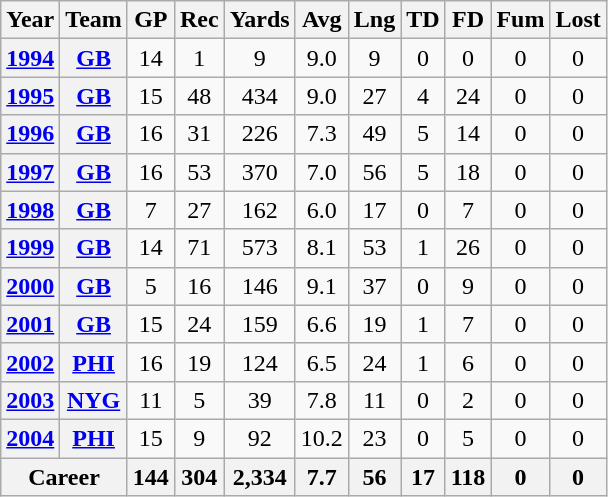<table class="wikitable" style="text-align:center;">
<tr>
<th>Year</th>
<th>Team</th>
<th>GP</th>
<th>Rec</th>
<th>Yards</th>
<th>Avg</th>
<th>Lng</th>
<th>TD</th>
<th>FD</th>
<th>Fum</th>
<th>Lost</th>
</tr>
<tr>
<th><a href='#'>1994</a></th>
<th><a href='#'>GB</a></th>
<td>14</td>
<td>1</td>
<td>9</td>
<td>9.0</td>
<td>9</td>
<td>0</td>
<td>0</td>
<td>0</td>
<td>0</td>
</tr>
<tr>
<th><a href='#'>1995</a></th>
<th><a href='#'>GB</a></th>
<td>15</td>
<td>48</td>
<td>434</td>
<td>9.0</td>
<td>27</td>
<td>4</td>
<td>24</td>
<td>0</td>
<td>0</td>
</tr>
<tr>
<th><a href='#'>1996</a></th>
<th><a href='#'>GB</a></th>
<td>16</td>
<td>31</td>
<td>226</td>
<td>7.3</td>
<td>49</td>
<td>5</td>
<td>14</td>
<td>0</td>
<td>0</td>
</tr>
<tr>
<th><a href='#'>1997</a></th>
<th><a href='#'>GB</a></th>
<td>16</td>
<td>53</td>
<td>370</td>
<td>7.0</td>
<td>56</td>
<td>5</td>
<td>18</td>
<td>0</td>
<td>0</td>
</tr>
<tr>
<th><a href='#'>1998</a></th>
<th><a href='#'>GB</a></th>
<td>7</td>
<td>27</td>
<td>162</td>
<td>6.0</td>
<td>17</td>
<td>0</td>
<td>7</td>
<td>0</td>
<td>0</td>
</tr>
<tr>
<th><a href='#'>1999</a></th>
<th><a href='#'>GB</a></th>
<td>14</td>
<td>71</td>
<td>573</td>
<td>8.1</td>
<td>53</td>
<td>1</td>
<td>26</td>
<td>0</td>
<td>0</td>
</tr>
<tr>
<th><a href='#'>2000</a></th>
<th><a href='#'>GB</a></th>
<td>5</td>
<td>16</td>
<td>146</td>
<td>9.1</td>
<td>37</td>
<td>0</td>
<td>9</td>
<td>0</td>
<td>0</td>
</tr>
<tr>
<th><a href='#'>2001</a></th>
<th><a href='#'>GB</a></th>
<td>15</td>
<td>24</td>
<td>159</td>
<td>6.6</td>
<td>19</td>
<td>1</td>
<td>7</td>
<td>0</td>
<td>0</td>
</tr>
<tr>
<th><a href='#'>2002</a></th>
<th><a href='#'>PHI</a></th>
<td>16</td>
<td>19</td>
<td>124</td>
<td>6.5</td>
<td>24</td>
<td>1</td>
<td>6</td>
<td>0</td>
<td>0</td>
</tr>
<tr>
<th><a href='#'>2003</a></th>
<th><a href='#'>NYG</a></th>
<td>11</td>
<td>5</td>
<td>39</td>
<td>7.8</td>
<td>11</td>
<td>0</td>
<td>2</td>
<td>0</td>
<td>0</td>
</tr>
<tr>
<th><a href='#'>2004</a></th>
<th><a href='#'>PHI</a></th>
<td>15</td>
<td>9</td>
<td>92</td>
<td>10.2</td>
<td>23</td>
<td>0</td>
<td>5</td>
<td>0</td>
<td>0</td>
</tr>
<tr>
<th colspan="2">Career</th>
<th>144</th>
<th>304</th>
<th>2,334</th>
<th>7.7</th>
<th>56</th>
<th>17</th>
<th>118</th>
<th>0</th>
<th>0</th>
</tr>
</table>
